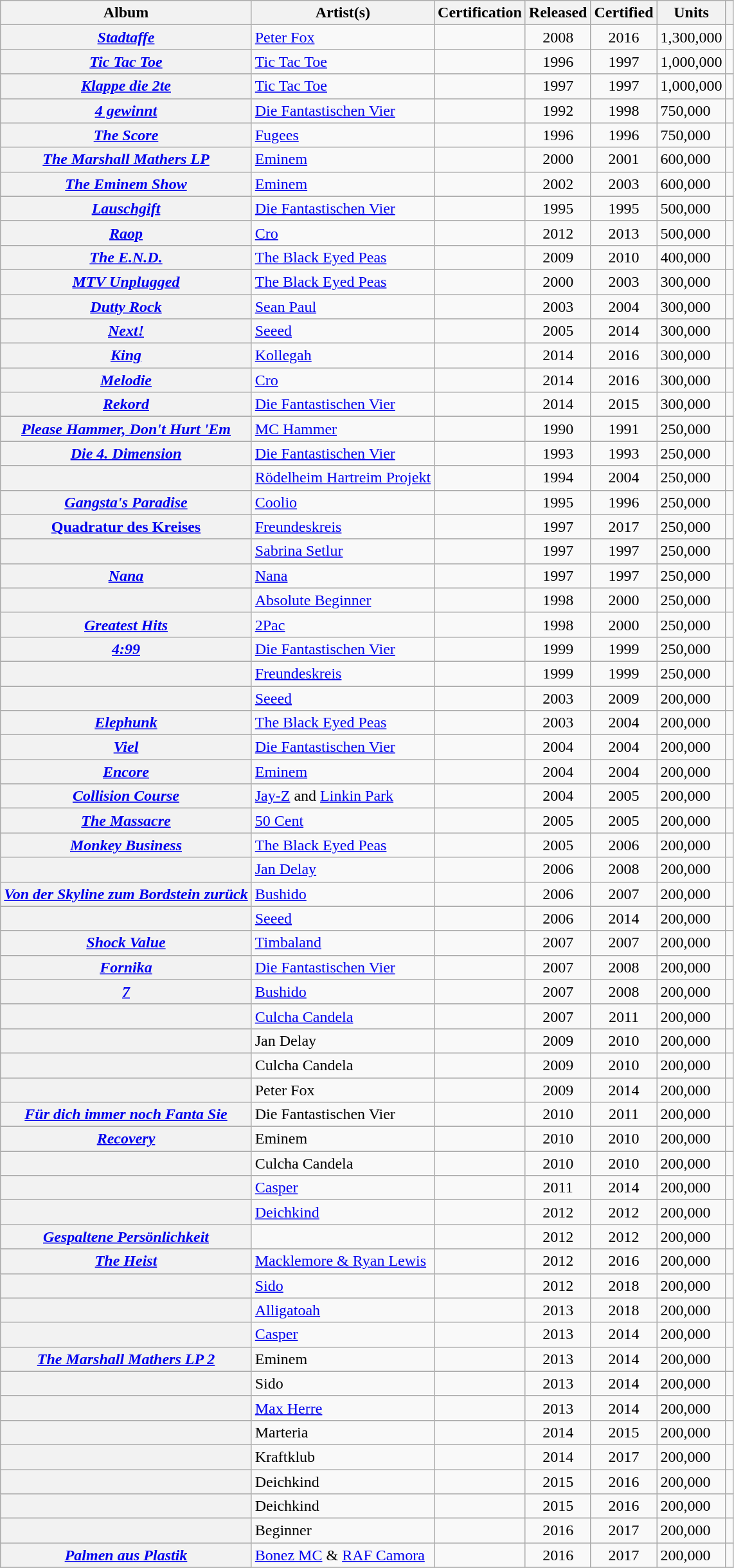<table class="wikitable sortable plainrowheaders">
<tr>
<th scope=col class="sortable">Album</th>
<th scope=col class="sortable">Artist(s)</th>
<th scope=col class="sortable">Certification</th>
<th scope=col class="sortable">Released</th>
<th scope=col class="sortable">Certified</th>
<th scope=col class="sortable">Units</th>
<th scope=col class="unsortable"></th>
</tr>
<tr>
<th scope="row"><em><a href='#'>Stadtaffe</a></em></th>
<td><a href='#'>Peter Fox</a></td>
<td></td>
<td align=center>2008</td>
<td align=center>2016</td>
<td>1,300,000</td>
<td></td>
</tr>
<tr>
<th scope="row"><em><a href='#'>Tic Tac Toe</a></em></th>
<td><a href='#'>Tic Tac Toe</a></td>
<td></td>
<td align=center>1996</td>
<td align=center>1997</td>
<td>1,000,000</td>
<td></td>
</tr>
<tr>
<th scope="row"><em><a href='#'>Klappe die 2te</a></em></th>
<td><a href='#'>Tic Tac Toe</a></td>
<td></td>
<td align=center>1997</td>
<td align=center>1997</td>
<td>1,000,000</td>
<td></td>
</tr>
<tr>
<th scope="row"><em><a href='#'>4 gewinnt</a></em></th>
<td><a href='#'>Die Fantastischen Vier</a></td>
<td></td>
<td align=center>1992</td>
<td align=center>1998</td>
<td>750,000</td>
<td></td>
</tr>
<tr>
<th scope="row"><em><a href='#'>The Score</a></em></th>
<td><a href='#'>Fugees</a></td>
<td></td>
<td align=center>1996</td>
<td align=center>1996</td>
<td>750,000</td>
<td></td>
</tr>
<tr>
<th scope="row"><em><a href='#'>The Marshall Mathers LP</a></em></th>
<td data-sort-value="Eminem"><a href='#'>Eminem</a></td>
<td></td>
<td align=center>2000</td>
<td align=center>2001</td>
<td>600,000</td>
<td></td>
</tr>
<tr>
<th scope="row"><em><a href='#'>The Eminem Show</a></em></th>
<td data-sort-value="Eminem"><a href='#'>Eminem</a></td>
<td></td>
<td align=center>2002</td>
<td align=center>2003</td>
<td>600,000</td>
<td></td>
</tr>
<tr>
<th scope="row"><em><a href='#'>Lauschgift</a></em></th>
<td data-sort-value="Fantastischen Vier"><a href='#'>Die Fantastischen Vier</a></td>
<td></td>
<td align=center>1995</td>
<td align=center>1995</td>
<td>500,000</td>
<td></td>
</tr>
<tr>
<th scope="row"><em><a href='#'>Raop</a></em></th>
<td data-sort-value="Cro"><a href='#'>Cro</a></td>
<td></td>
<td align=center>2012</td>
<td align=center>2013</td>
<td>500,000</td>
<td></td>
</tr>
<tr>
<th scope="row"><em><a href='#'>The E.N.D.</a></em></th>
<td data-sort-value="Black Eyed Peas"><a href='#'>The Black Eyed Peas</a></td>
<td></td>
<td align=center>2009</td>
<td align=center>2010</td>
<td>400,000</td>
<td></td>
</tr>
<tr>
<th scope="row"><em><a href='#'>MTV Unplugged</a></em></th>
<td data-sort-value="Black Eyed Peas"><a href='#'>The Black Eyed Peas</a></td>
<td></td>
<td align=center>2000</td>
<td align=center>2003</td>
<td>300,000</td>
<td></td>
</tr>
<tr>
<th scope="row"><em><a href='#'>Dutty Rock</a></em></th>
<td data-sort-value="Paul, Sean"><a href='#'>Sean Paul</a></td>
<td></td>
<td align=center>2003</td>
<td align=center>2004</td>
<td>300,000</td>
<td></td>
</tr>
<tr>
<th scope="row"><em><a href='#'>Next!</a></em></th>
<td data-sort-value="Seeed"><a href='#'>Seeed</a></td>
<td></td>
<td align=center>2005</td>
<td align=center>2014</td>
<td>300,000</td>
<td></td>
</tr>
<tr>
<th scope="row"><em><a href='#'>King</a></em></th>
<td data-sort-value="Kollegah"><a href='#'>Kollegah</a></td>
<td></td>
<td align=center>2014</td>
<td align=center>2016</td>
<td>300,000</td>
<td></td>
</tr>
<tr>
<th scope="row"><em><a href='#'>Melodie</a></em></th>
<td data-sort-value="Cro"><a href='#'>Cro</a></td>
<td></td>
<td align=center>2014</td>
<td align=center>2016</td>
<td>300,000</td>
<td></td>
</tr>
<tr>
<th scope="row"><em><a href='#'>Rekord</a></em></th>
<td data-sort-value="Die Fantastischen Vier"><a href='#'>Die Fantastischen Vier</a></td>
<td></td>
<td align=center>2014</td>
<td align=center>2015</td>
<td>300,000</td>
<td></td>
</tr>
<tr>
<th scope="row"><em><a href='#'>Please Hammer, Don't Hurt 'Em</a></em></th>
<td data-sort-value="MC Hammer"><a href='#'>MC Hammer</a></td>
<td></td>
<td align=center>1990</td>
<td align=center>1991</td>
<td>250,000</td>
<td></td>
</tr>
<tr>
<th scope="row"><em><a href='#'>Die 4. Dimension</a></em></th>
<td data-sort-value="Die Fantastischen Vier"><a href='#'>Die Fantastischen Vier</a></td>
<td></td>
<td align=center>1993</td>
<td align=center>1993</td>
<td>250,000</td>
<td></td>
</tr>
<tr>
<th scope="row"></th>
<td data-sort-value="Rödelheim Hartreim Projekt"><a href='#'>Rödelheim Hartreim Projekt</a></td>
<td></td>
<td align=center>1994</td>
<td align=center>2004</td>
<td>250,000</td>
<td></td>
</tr>
<tr>
<th scope="row"><em><a href='#'>Gangsta's Paradise</a></em></th>
<td data-sort-value="Coolio"><a href='#'>Coolio</a></td>
<td></td>
<td align=center>1995</td>
<td align=center>1996</td>
<td>250,000</td>
<td></td>
</tr>
<tr>
<th scope="row"><a href='#'>Quadratur des Kreises</a></th>
<td data-sort-value="Freundeskreis"><a href='#'>Freundeskreis</a></td>
<td></td>
<td align=center>1997</td>
<td align=center>2017</td>
<td>250,000</td>
<td></td>
</tr>
<tr>
<th scope="row"></th>
<td data-sort-value="Setlur, Sabrina"><a href='#'>Sabrina Setlur</a></td>
<td></td>
<td align=center>1997</td>
<td align=center>1997</td>
<td>250,000</td>
<td></td>
</tr>
<tr>
<th scope="row"><em><a href='#'>Nana</a></em></th>
<td data-sort-value="Nana"><a href='#'>Nana</a></td>
<td></td>
<td align=center>1997</td>
<td align=center>1997</td>
<td>250,000</td>
<td></td>
</tr>
<tr>
<th scope="row"></th>
<td data-sort-value="Nana"><a href='#'>Absolute Beginner</a></td>
<td></td>
<td align=center>1998</td>
<td align=center>2000</td>
<td>250,000</td>
<td></td>
</tr>
<tr>
<th scope="row"><em><a href='#'>Greatest Hits</a></em></th>
<td data-sort-value="Skakur, Tupac"><a href='#'>2Pac</a></td>
<td></td>
<td align=center>1998</td>
<td align=center>2000</td>
<td>250,000</td>
<td></td>
</tr>
<tr>
<th scope="row"><em><a href='#'>4:99</a></em></th>
<td data-sort-value="Die Fantastischen Vier"><a href='#'>Die Fantastischen Vier</a></td>
<td></td>
<td align=center>1999</td>
<td align=center>1999</td>
<td>250,000</td>
<td></td>
</tr>
<tr>
<th scope="row"></th>
<td data-sort-value="Freundeskreis"><a href='#'>Freundeskreis</a></td>
<td></td>
<td align=center>1999</td>
<td align=center>1999</td>
<td>250,000</td>
<td></td>
</tr>
<tr>
<th scope="row"></th>
<td data-sort-value="Seeed"><a href='#'>Seeed</a></td>
<td></td>
<td align=center>2003</td>
<td align=center>2009</td>
<td>200,000</td>
<td></td>
</tr>
<tr>
<th scope="row"><em><a href='#'>Elephunk</a></em></th>
<td><a href='#'>The Black Eyed Peas</a></td>
<td></td>
<td align=center>2003</td>
<td align=center>2004</td>
<td>200,000</td>
<td></td>
</tr>
<tr>
<th scope="row"><em><a href='#'>Viel</a></em></th>
<td><a href='#'>Die Fantastischen Vier</a></td>
<td></td>
<td align=center>2004</td>
<td align=center>2004</td>
<td>200,000</td>
<td></td>
</tr>
<tr>
<th scope="row"><em><a href='#'>Encore</a></em></th>
<td><a href='#'>Eminem</a></td>
<td></td>
<td align=center>2004</td>
<td align=center>2004</td>
<td>200,000</td>
<td></td>
</tr>
<tr>
<th scope="row"><em><a href='#'>Collision Course</a></em></th>
<td><a href='#'>Jay-Z</a> and <a href='#'>Linkin Park</a></td>
<td></td>
<td align=center>2004</td>
<td align=center>2005</td>
<td>200,000</td>
<td></td>
</tr>
<tr>
<th scope="row"><em><a href='#'>The Massacre</a></em></th>
<td><a href='#'>50 Cent</a></td>
<td></td>
<td align=center>2005</td>
<td align=center>2005</td>
<td>200,000</td>
<td></td>
</tr>
<tr>
<th scope="row"><em><a href='#'>Monkey Business</a></em></th>
<td><a href='#'>The Black Eyed Peas</a></td>
<td></td>
<td align=center>2005</td>
<td align=center>2006</td>
<td>200,000</td>
<td></td>
</tr>
<tr>
<th scope="row"></th>
<td><a href='#'>Jan Delay</a></td>
<td></td>
<td align=center>2006</td>
<td align=center>2008</td>
<td>200,000</td>
<td></td>
</tr>
<tr>
<th scope="row"><em><a href='#'>Von der Skyline zum Bordstein zurück</a></em></th>
<td><a href='#'>Bushido</a></td>
<td></td>
<td align=center>2006</td>
<td align=center>2007</td>
<td>200,000</td>
<td></td>
</tr>
<tr>
<th scope="row"><em></em></th>
<td><a href='#'>Seeed</a></td>
<td></td>
<td align=center>2006</td>
<td align=center>2014</td>
<td>200,000</td>
<td></td>
</tr>
<tr>
<th scope="row"><em><a href='#'>Shock Value</a></em></th>
<td><a href='#'>Timbaland</a></td>
<td></td>
<td align=center>2007</td>
<td align=center>2007</td>
<td>200,000</td>
<td></td>
</tr>
<tr>
<th scope="row"><em><a href='#'>Fornika</a></em></th>
<td><a href='#'>Die Fantastischen Vier</a></td>
<td></td>
<td align=center>2007</td>
<td align=center>2008</td>
<td>200,000</td>
<td></td>
</tr>
<tr>
<th scope="row"><em><a href='#'>7</a></em></th>
<td><a href='#'>Bushido</a></td>
<td></td>
<td align=center>2007</td>
<td align=center>2008</td>
<td>200,000</td>
<td></td>
</tr>
<tr>
<th scope="row"><em></em></th>
<td><a href='#'>Culcha Candela</a></td>
<td></td>
<td align=center>2007</td>
<td align=center>2011</td>
<td>200,000</td>
<td></td>
</tr>
<tr>
<th scope="row"><em></em></th>
<td>Jan Delay</td>
<td></td>
<td align=center>2009</td>
<td align=center>2010</td>
<td>200,000</td>
<td></td>
</tr>
<tr>
<th scope="row"><em></em></th>
<td>Culcha Candela</td>
<td></td>
<td align=center>2009</td>
<td align=center>2010</td>
<td>200,000</td>
<td></td>
</tr>
<tr>
<th scope="row"><em></em></th>
<td>Peter Fox</td>
<td></td>
<td align=center>2009</td>
<td align=center>2014</td>
<td>200,000</td>
<td></td>
</tr>
<tr>
<th scope="row"><em><a href='#'>Für dich immer noch Fanta Sie</a></em></th>
<td>Die Fantastischen Vier</td>
<td></td>
<td align=center>2010</td>
<td align=center>2011</td>
<td>200,000</td>
<td></td>
</tr>
<tr>
<th scope="row"><em><a href='#'>Recovery</a></em></th>
<td>Eminem</td>
<td></td>
<td align=center>2010</td>
<td align=center>2010</td>
<td>200,000</td>
<td></td>
</tr>
<tr>
<th scope="row"><em></em></th>
<td>Culcha Candela</td>
<td></td>
<td align=center>2010</td>
<td align=center>2010</td>
<td>200,000</td>
<td></td>
</tr>
<tr>
<th scope="row"><em></em></th>
<td><a href='#'>Casper</a></td>
<td></td>
<td align=center>2011</td>
<td align=center>2014</td>
<td>200,000</td>
<td></td>
</tr>
<tr>
<th scope="row"><em></em></th>
<td><a href='#'>Deichkind</a></td>
<td></td>
<td align=center>2012</td>
<td align=center>2012</td>
<td>200,000</td>
<td></td>
</tr>
<tr>
<th scope="row"><em><a href='#'>Gespaltene Persönlichkeit</a></em></th>
<td></td>
<td></td>
<td align=center>2012</td>
<td align=center>2012</td>
<td>200,000</td>
<td></td>
</tr>
<tr>
<th scope="row"><em><a href='#'>The Heist</a></em></th>
<td><a href='#'>Macklemore & Ryan Lewis</a></td>
<td></td>
<td align=center>2012</td>
<td align=center>2016</td>
<td>200,000</td>
<td></td>
</tr>
<tr>
<th scope="row"><em></em></th>
<td><a href='#'>Sido</a></td>
<td></td>
<td align=center>2012</td>
<td align=center>2018</td>
<td>200,000</td>
<td></td>
</tr>
<tr>
<th scope="row"><em></em></th>
<td><a href='#'>Alligatoah</a></td>
<td></td>
<td align=center>2013</td>
<td align=center>2018</td>
<td>200,000</td>
<td></td>
</tr>
<tr>
<th scope="row"><em></em></th>
<td><a href='#'>Casper</a></td>
<td></td>
<td align=center>2013</td>
<td align=center>2014</td>
<td>200,000</td>
<td></td>
</tr>
<tr>
<th scope="row"><em><a href='#'>The Marshall Mathers LP 2</a></em></th>
<td>Eminem</td>
<td></td>
<td align=center>2013</td>
<td align=center>2014</td>
<td>200,000</td>
<td></td>
</tr>
<tr>
<th scope="row"><em></em></th>
<td>Sido</td>
<td></td>
<td align=center>2013</td>
<td align=center>2014</td>
<td>200,000</td>
<td></td>
</tr>
<tr>
<th scope="row"><em></em></th>
<td><a href='#'>Max Herre</a></td>
<td></td>
<td align=center>2013</td>
<td align=center>2014</td>
<td>200,000</td>
<td></td>
</tr>
<tr>
<th scope="row"><em></em></th>
<td>Marteria</td>
<td></td>
<td align=center>2014</td>
<td align=center>2015</td>
<td>200,000</td>
<td></td>
</tr>
<tr>
<th scope="row"><em></em></th>
<td>Kraftklub</td>
<td></td>
<td align=center>2014</td>
<td align=center>2017</td>
<td>200,000</td>
<td></td>
</tr>
<tr>
<th scope="row"><em></em></th>
<td>Deichkind</td>
<td></td>
<td align=center>2015</td>
<td align=center>2016</td>
<td>200,000</td>
<td></td>
</tr>
<tr>
<th scope="row"><em></em></th>
<td>Deichkind</td>
<td></td>
<td align=center>2015</td>
<td align=center>2016</td>
<td>200,000</td>
<td></td>
</tr>
<tr>
<th scope="row"><em></em></th>
<td>Beginner</td>
<td></td>
<td align=center>2016</td>
<td align=center>2017</td>
<td>200,000</td>
<td></td>
</tr>
<tr>
<th scope="row"><em><a href='#'>Palmen aus Plastik</a></em></th>
<td><a href='#'>Bonez MC</a> & <a href='#'>RAF Camora</a></td>
<td></td>
<td align=center>2016</td>
<td align=center>2017</td>
<td>200,000</td>
<td></td>
</tr>
<tr>
</tr>
</table>
